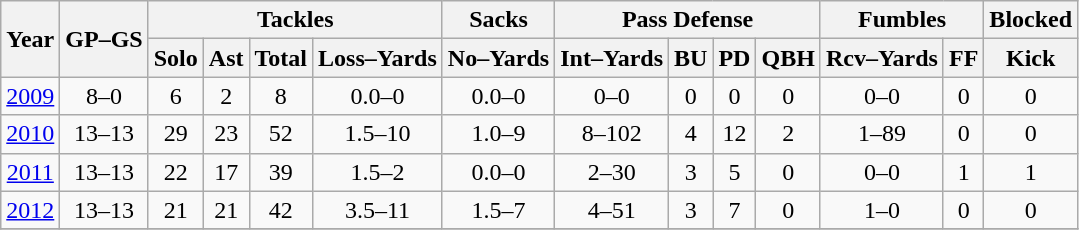<table class=wikitable style="text-align:center;">
<tr>
<th rowspan=2>Year</th>
<th rowspan=2>GP–GS</th>
<th colspan=4>Tackles</th>
<th>Sacks</th>
<th colspan=4>Pass Defense</th>
<th colspan=2>Fumbles</th>
<th>Blocked</th>
</tr>
<tr>
<th>Solo</th>
<th>Ast</th>
<th>Total</th>
<th>Loss–Yards</th>
<th>No–Yards</th>
<th>Int–Yards</th>
<th>BU</th>
<th>PD</th>
<th>QBH</th>
<th>Rcv–Yards</th>
<th>FF</th>
<th>Kick</th>
</tr>
<tr>
<td><a href='#'>2009</a></td>
<td>8–0</td>
<td>6</td>
<td>2</td>
<td>8</td>
<td>0.0–0</td>
<td>0.0–0</td>
<td>0–0</td>
<td>0</td>
<td>0</td>
<td>0</td>
<td>0–0</td>
<td>0</td>
<td>0</td>
</tr>
<tr>
<td><a href='#'>2010</a></td>
<td>13–13</td>
<td>29</td>
<td>23</td>
<td>52</td>
<td>1.5–10</td>
<td>1.0–9</td>
<td>8–102</td>
<td>4</td>
<td>12</td>
<td>2</td>
<td>1–89</td>
<td>0</td>
<td>0</td>
</tr>
<tr>
<td><a href='#'>2011</a></td>
<td>13–13</td>
<td>22</td>
<td>17</td>
<td>39</td>
<td>1.5–2</td>
<td>0.0–0</td>
<td>2–30</td>
<td>3</td>
<td>5</td>
<td>0</td>
<td>0–0</td>
<td>1</td>
<td>1</td>
</tr>
<tr>
<td><a href='#'>2012</a></td>
<td>13–13</td>
<td>21</td>
<td>21</td>
<td>42</td>
<td>3.5–11</td>
<td>1.5–7</td>
<td>4–51</td>
<td>3</td>
<td>7</td>
<td>0</td>
<td>1–0</td>
<td>0</td>
<td>0</td>
</tr>
<tr>
</tr>
</table>
